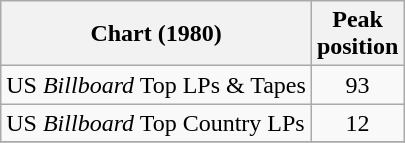<table class="wikitable">
<tr>
<th>Chart (1980)</th>
<th>Peak<br>position</th>
</tr>
<tr>
<td>US <em>Billboard</em> Top LPs & Tapes</td>
<td align="center">93</td>
</tr>
<tr>
<td>US <em>Billboard</em> Top Country LPs</td>
<td align="center">12</td>
</tr>
<tr>
</tr>
</table>
